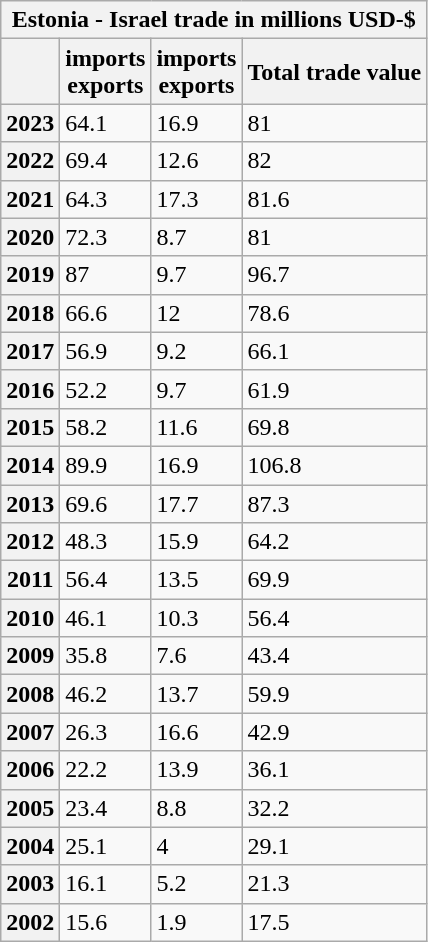<table class="wikitable mw-collapsible mw-collapsed">
<tr>
<th colspan="4">Estonia - Israel trade in millions USD-$</th>
</tr>
<tr>
<th></th>
<th> imports<br> exports</th>
<th> imports<br> exports</th>
<th>Total trade value</th>
</tr>
<tr>
<th>2023</th>
<td>64.1</td>
<td>16.9</td>
<td>81</td>
</tr>
<tr>
<th>2022</th>
<td>69.4</td>
<td>12.6</td>
<td>82</td>
</tr>
<tr>
<th>2021</th>
<td>64.3</td>
<td>17.3</td>
<td>81.6</td>
</tr>
<tr>
<th>2020</th>
<td>72.3</td>
<td>8.7</td>
<td>81</td>
</tr>
<tr>
<th>2019</th>
<td>87</td>
<td>9.7</td>
<td>96.7</td>
</tr>
<tr>
<th>2018</th>
<td>66.6</td>
<td>12</td>
<td>78.6</td>
</tr>
<tr>
<th>2017</th>
<td>56.9</td>
<td>9.2</td>
<td>66.1</td>
</tr>
<tr>
<th>2016</th>
<td>52.2</td>
<td>9.7</td>
<td>61.9</td>
</tr>
<tr>
<th>2015</th>
<td>58.2</td>
<td>11.6</td>
<td>69.8</td>
</tr>
<tr>
<th>2014</th>
<td>89.9</td>
<td>16.9</td>
<td>106.8</td>
</tr>
<tr>
<th>2013</th>
<td>69.6</td>
<td>17.7</td>
<td>87.3</td>
</tr>
<tr>
<th>2012</th>
<td>48.3</td>
<td>15.9</td>
<td>64.2</td>
</tr>
<tr>
<th>2011</th>
<td>56.4</td>
<td>13.5</td>
<td>69.9</td>
</tr>
<tr>
<th>2010</th>
<td>46.1</td>
<td>10.3</td>
<td>56.4</td>
</tr>
<tr>
<th>2009</th>
<td>35.8</td>
<td>7.6</td>
<td>43.4</td>
</tr>
<tr>
<th>2008</th>
<td>46.2</td>
<td>13.7</td>
<td>59.9</td>
</tr>
<tr>
<th>2007</th>
<td>26.3</td>
<td>16.6</td>
<td>42.9</td>
</tr>
<tr>
<th>2006</th>
<td>22.2</td>
<td>13.9</td>
<td>36.1</td>
</tr>
<tr>
<th>2005</th>
<td>23.4</td>
<td>8.8</td>
<td>32.2</td>
</tr>
<tr>
<th>2004</th>
<td>25.1</td>
<td>4</td>
<td>29.1</td>
</tr>
<tr>
<th>2003</th>
<td>16.1</td>
<td>5.2</td>
<td>21.3</td>
</tr>
<tr>
<th>2002</th>
<td>15.6</td>
<td>1.9</td>
<td>17.5</td>
</tr>
</table>
